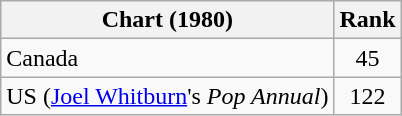<table class="wikitable">
<tr>
<th align="left">Chart (1980)</th>
<th style="text-align:center;">Rank</th>
</tr>
<tr>
<td>Canada</td>
<td style="text-align:center;">45</td>
</tr>
<tr>
<td>US (<a href='#'>Joel Whitburn</a>'s <em>Pop Annual</em>)</td>
<td style="text-align:center;">122</td>
</tr>
</table>
